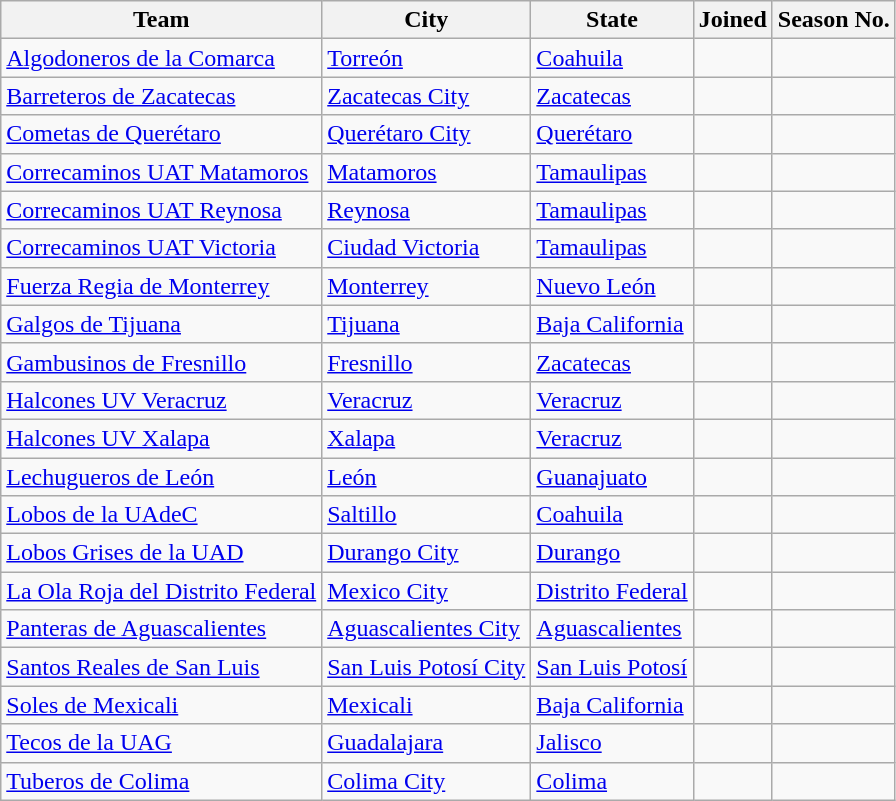<table class="wikitable sortable">
<tr>
<th>Team</th>
<th>City</th>
<th>State</th>
<th>Joined</th>
<th>Season No.</th>
</tr>
<tr>
<td><a href='#'>Algodoneros de la Comarca</a></td>
<td><a href='#'>Torreón</a></td>
<td><a href='#'>Coahuila</a></td>
<td></td>
<td></td>
</tr>
<tr>
<td><a href='#'>Barreteros de Zacatecas</a></td>
<td><a href='#'>Zacatecas City</a></td>
<td><a href='#'>Zacatecas</a></td>
<td></td>
<td></td>
</tr>
<tr>
<td><a href='#'>Cometas de Querétaro</a></td>
<td><a href='#'>Querétaro City</a></td>
<td><a href='#'>Querétaro</a></td>
<td></td>
<td></td>
</tr>
<tr>
<td><a href='#'>Correcaminos UAT Matamoros</a></td>
<td><a href='#'>Matamoros</a></td>
<td><a href='#'>Tamaulipas</a></td>
<td></td>
<td></td>
</tr>
<tr>
<td><a href='#'>Correcaminos UAT Reynosa</a></td>
<td><a href='#'>Reynosa</a></td>
<td><a href='#'>Tamaulipas</a></td>
<td></td>
<td></td>
</tr>
<tr>
<td><a href='#'>Correcaminos UAT Victoria</a></td>
<td><a href='#'>Ciudad Victoria</a></td>
<td><a href='#'>Tamaulipas</a></td>
<td></td>
<td></td>
</tr>
<tr>
<td><a href='#'>Fuerza Regia de Monterrey</a></td>
<td><a href='#'>Monterrey</a></td>
<td><a href='#'>Nuevo León</a></td>
<td></td>
<td></td>
</tr>
<tr>
<td><a href='#'>Galgos de Tijuana</a></td>
<td><a href='#'>Tijuana</a></td>
<td><a href='#'>Baja California</a></td>
<td></td>
<td></td>
</tr>
<tr>
<td><a href='#'>Gambusinos de Fresnillo</a></td>
<td><a href='#'>Fresnillo</a></td>
<td><a href='#'>Zacatecas</a></td>
<td></td>
<td></td>
</tr>
<tr>
<td><a href='#'>Halcones UV Veracruz</a></td>
<td><a href='#'>Veracruz</a></td>
<td><a href='#'>Veracruz</a></td>
<td></td>
<td></td>
</tr>
<tr>
<td><a href='#'>Halcones UV Xalapa</a></td>
<td><a href='#'>Xalapa</a></td>
<td><a href='#'>Veracruz</a></td>
<td></td>
<td></td>
</tr>
<tr>
<td><a href='#'>Lechugueros de León</a></td>
<td><a href='#'>León</a></td>
<td><a href='#'>Guanajuato</a></td>
<td></td>
<td></td>
</tr>
<tr>
<td><a href='#'>Lobos de la UAdeC</a></td>
<td><a href='#'>Saltillo</a></td>
<td><a href='#'>Coahuila</a></td>
<td></td>
<td></td>
</tr>
<tr>
<td><a href='#'>Lobos Grises de la UAD</a></td>
<td><a href='#'>Durango City</a></td>
<td><a href='#'>Durango</a></td>
<td></td>
<td></td>
</tr>
<tr>
<td><a href='#'>La Ola Roja del Distrito Federal</a></td>
<td><a href='#'>Mexico City</a></td>
<td><a href='#'>Distrito Federal</a></td>
<td></td>
<td></td>
</tr>
<tr>
<td><a href='#'>Panteras de Aguascalientes</a></td>
<td><a href='#'>Aguascalientes City</a></td>
<td><a href='#'>Aguascalientes</a></td>
<td></td>
<td></td>
</tr>
<tr>
<td><a href='#'>Santos Reales de San Luis</a></td>
<td><a href='#'>San Luis Potosí City</a></td>
<td><a href='#'>San Luis Potosí</a></td>
<td></td>
<td></td>
</tr>
<tr>
<td><a href='#'>Soles de Mexicali</a></td>
<td><a href='#'>Mexicali</a></td>
<td><a href='#'>Baja California</a></td>
<td></td>
<td></td>
</tr>
<tr>
<td><a href='#'>Tecos de la UAG</a></td>
<td><a href='#'>Guadalajara</a></td>
<td><a href='#'>Jalisco</a></td>
<td></td>
<td></td>
</tr>
<tr>
<td><a href='#'>Tuberos de Colima</a></td>
<td><a href='#'>Colima City</a></td>
<td><a href='#'>Colima</a></td>
<td></td>
<td></td>
</tr>
</table>
